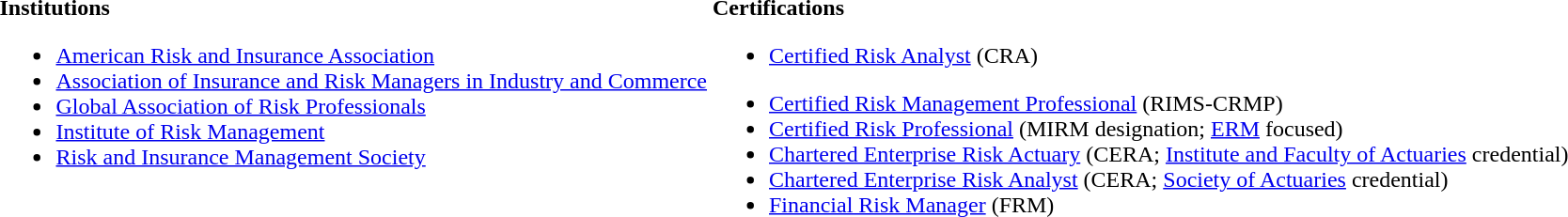<table>
<tr>
<td valign="top"><br><strong>Institutions</strong><ul><li><a href='#'>American Risk and Insurance Association</a></li><li><a href='#'>Association of Insurance and Risk Managers in Industry and Commerce</a></li><li><a href='#'>Global Association of Risk Professionals</a></li><li><a href='#'>Institute of Risk Management</a></li><li><a href='#'>Risk and Insurance Management Society</a></li></ul></td>
<td valign="top"><br><strong>Certifications</strong>
<ul><li><a href='#'>Certified Risk Analyst</a> (CRA)</li></ul><ul><li><a href='#'>Certified Risk Management Professional</a> (RIMS-CRMP)</li><li><a href='#'>Certified Risk Professional</a> (MIRM designation; <a href='#'>ERM</a> focused)</li><li><a href='#'>Chartered Enterprise Risk Actuary</a> (CERA; <a href='#'>Institute and Faculty of Actuaries</a> credential)</li><li><a href='#'>Chartered Enterprise Risk Analyst</a> (CERA; <a href='#'>Society of Actuaries</a> credential)</li><li><a href='#'>Financial Risk Manager</a> (FRM)</li></ul></td>
</tr>
</table>
